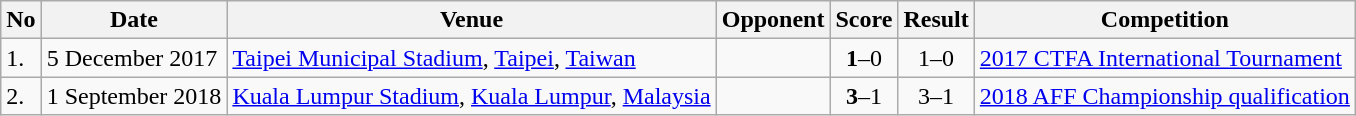<table class="wikitable" style="font-size:100%;">
<tr>
<th>No</th>
<th>Date</th>
<th>Venue</th>
<th>Opponent</th>
<th>Score</th>
<th>Result</th>
<th>Competition</th>
</tr>
<tr>
<td>1.</td>
<td>5 December 2017</td>
<td><a href='#'>Taipei Municipal Stadium</a>, <a href='#'>Taipei</a>, <a href='#'>Taiwan</a></td>
<td></td>
<td align=center><strong>1</strong>–0</td>
<td align=center>1–0</td>
<td><a href='#'>2017 CTFA International Tournament</a></td>
</tr>
<tr>
<td>2.</td>
<td>1 September 2018</td>
<td><a href='#'>Kuala Lumpur Stadium</a>, <a href='#'>Kuala Lumpur</a>, <a href='#'>Malaysia</a></td>
<td></td>
<td align=center><strong>3</strong>–1</td>
<td align=center>3–1</td>
<td><a href='#'>2018 AFF Championship qualification</a></td>
</tr>
</table>
